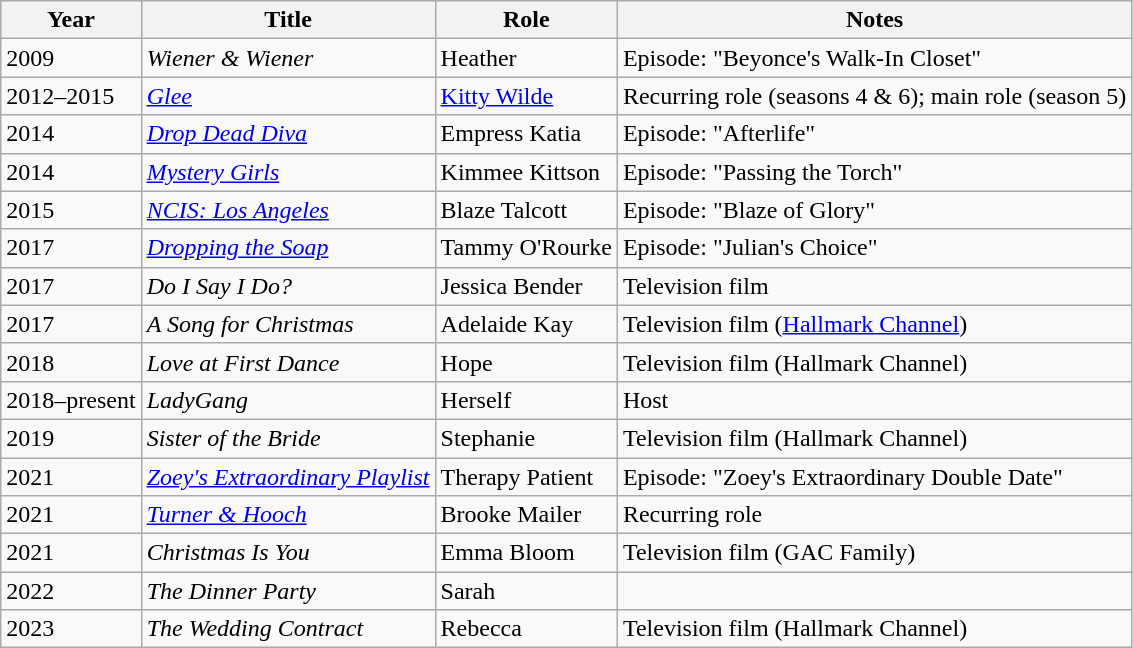<table class="wikitable sortable">
<tr>
<th>Year</th>
<th>Title</th>
<th>Role</th>
<th class="unsortable">Notes</th>
</tr>
<tr>
<td>2009</td>
<td><em>Wiener & Wiener</em></td>
<td>Heather</td>
<td>Episode: "Beyonce's Walk-In Closet"</td>
</tr>
<tr>
<td>2012–2015</td>
<td><em><a href='#'>Glee</a></em></td>
<td><a href='#'>Kitty Wilde</a></td>
<td>Recurring role (seasons 4 & 6); main role (season 5)</td>
</tr>
<tr>
<td>2014</td>
<td><em><a href='#'>Drop Dead Diva</a></em></td>
<td>Empress Katia</td>
<td>Episode: "Afterlife"</td>
</tr>
<tr>
<td>2014</td>
<td><em><a href='#'>Mystery Girls</a></em></td>
<td>Kimmee Kittson</td>
<td>Episode: "Passing the Torch"</td>
</tr>
<tr>
<td>2015</td>
<td><em><a href='#'>NCIS: Los Angeles</a></em></td>
<td>Blaze Talcott</td>
<td>Episode: "Blaze of Glory"</td>
</tr>
<tr>
<td>2017</td>
<td><em><a href='#'>Dropping the Soap</a></em></td>
<td>Tammy O'Rourke</td>
<td>Episode: "Julian's Choice"</td>
</tr>
<tr>
<td>2017</td>
<td><em>Do I Say I Do?</em></td>
<td>Jessica Bender</td>
<td>Television film</td>
</tr>
<tr>
<td>2017</td>
<td><em>A Song for Christmas</em></td>
<td>Adelaide Kay</td>
<td>Television film (<a href='#'>Hallmark Channel</a>)</td>
</tr>
<tr>
<td>2018</td>
<td><em>Love at First Dance</em></td>
<td>Hope</td>
<td>Television film (Hallmark Channel)</td>
</tr>
<tr>
<td>2018–present</td>
<td><em>LadyGang</em></td>
<td>Herself</td>
<td>Host</td>
</tr>
<tr>
<td>2019</td>
<td><em>Sister of the Bride</em></td>
<td>Stephanie</td>
<td>Television film (Hallmark Channel)</td>
</tr>
<tr>
<td>2021</td>
<td><em><a href='#'>Zoey's Extraordinary Playlist</a></em></td>
<td>Therapy Patient</td>
<td>Episode: "Zoey's Extraordinary Double Date"</td>
</tr>
<tr>
<td>2021</td>
<td><em><a href='#'>Turner & Hooch</a></em></td>
<td>Brooke Mailer</td>
<td>Recurring role</td>
</tr>
<tr>
<td>2021</td>
<td><em>Christmas Is You</em></td>
<td>Emma Bloom</td>
<td>Television film (GAC Family)</td>
</tr>
<tr>
<td>2022</td>
<td><em>The Dinner Party</em></td>
<td>Sarah</td>
<td></td>
</tr>
<tr>
<td>2023</td>
<td><em>The Wedding Contract</em></td>
<td>Rebecca</td>
<td>Television film (Hallmark Channel)</td>
</tr>
</table>
